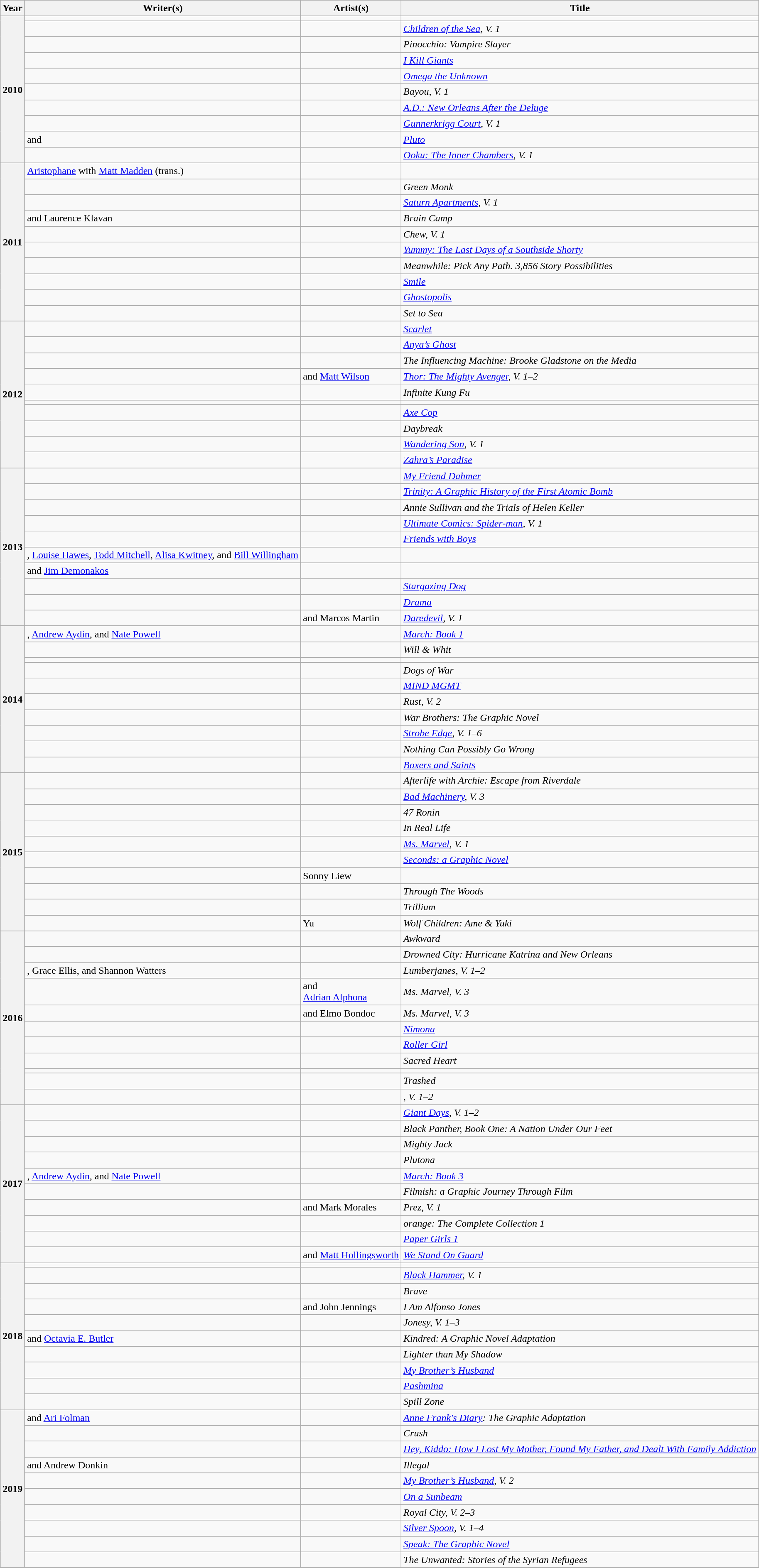<table class="wikitable sortable mw-collapsible">
<tr>
<th>Year</th>
<th>Writer(s)</th>
<th>Artist(s)</th>
<th>Title</th>
</tr>
<tr>
<th rowspan="10">2010</th>
<td></td>
<td></td>
<td><em></em></td>
</tr>
<tr>
<td></td>
<td></td>
<td><em><a href='#'>Children of the Sea</a>, V. 1</em></td>
</tr>
<tr>
<td></td>
<td></td>
<td><em>Pinocchio: Vampire Slayer</em></td>
</tr>
<tr>
<td></td>
<td></td>
<td><em><a href='#'>I Kill Giants</a></em></td>
</tr>
<tr>
<td></td>
<td></td>
<td><em><a href='#'>Omega the Unknown</a></em></td>
</tr>
<tr>
<td></td>
<td></td>
<td><em>Bayou, V. 1</em></td>
</tr>
<tr>
<td></td>
<td></td>
<td><em><a href='#'>A.D.: New Orleans After the Deluge</a></em></td>
</tr>
<tr>
<td></td>
<td></td>
<td><em><a href='#'>Gunnerkrigg Court</a>, V. 1</em></td>
</tr>
<tr>
<td> and </td>
<td></td>
<td><em><a href='#'>Pluto</a></em></td>
</tr>
<tr>
<td></td>
<td></td>
<td><em><a href='#'>Ooku: The Inner Chambers</a>, V. 1</em></td>
</tr>
<tr>
<th rowspan="10">2011</th>
<td><a href='#'>Aristophane</a> with <a href='#'>Matt Madden</a> (trans.)</td>
<td></td>
<td><em></em></td>
</tr>
<tr>
<td></td>
<td></td>
<td><em>Green Monk</em></td>
</tr>
<tr>
<td></td>
<td></td>
<td><em><a href='#'>Saturn Apartments</a>, V. 1</em></td>
</tr>
<tr>
<td> and Laurence Klavan</td>
<td></td>
<td><em>Brain Camp</em></td>
</tr>
<tr>
<td></td>
<td></td>
<td><em>Chew, V. 1</em></td>
</tr>
<tr>
<td></td>
<td></td>
<td><em><a href='#'>Yummy: The Last Days of a Southside Shorty</a></em></td>
</tr>
<tr>
<td></td>
<td></td>
<td><em>Meanwhile: Pick Any Path. 3,856 Story Possibilities</em></td>
</tr>
<tr>
<td></td>
<td></td>
<td><em><a href='#'>Smile</a></em></td>
</tr>
<tr>
<td></td>
<td></td>
<td><em><a href='#'>Ghostopolis</a></em></td>
</tr>
<tr>
<td></td>
<td></td>
<td><em>Set to Sea</em></td>
</tr>
<tr>
<th rowspan="10">2012</th>
<td></td>
<td></td>
<td><em><a href='#'>Scarlet</a></em></td>
</tr>
<tr>
<td></td>
<td></td>
<td><em><a href='#'>Anya’s Ghost</a></em></td>
</tr>
<tr>
<td></td>
<td></td>
<td><em>The Influencing Machine: Brooke Gladstone on the Media</em></td>
</tr>
<tr>
<td></td>
<td> and <a href='#'>Matt Wilson</a></td>
<td><em><a href='#'>Thor: The Mighty Avenger</a>, V. 1–2</em></td>
</tr>
<tr>
<td></td>
<td></td>
<td><em>Infinite Kung Fu</em></td>
</tr>
<tr>
<td></td>
<td></td>
<td><em></em></td>
</tr>
<tr>
<td></td>
<td></td>
<td><em><a href='#'>Axe Cop</a></em></td>
</tr>
<tr>
<td></td>
<td></td>
<td><em>Daybreak</em></td>
</tr>
<tr>
<td></td>
<td></td>
<td><em><a href='#'>Wandering Son</a>, V. 1</em></td>
</tr>
<tr>
<td></td>
<td></td>
<td><em><a href='#'>Zahra’s Paradise</a></em></td>
</tr>
<tr>
<th rowspan="10">2013</th>
<td></td>
<td></td>
<td><em><a href='#'>My Friend Dahmer</a></em></td>
</tr>
<tr>
<td></td>
<td></td>
<td><em><a href='#'>Trinity: A Graphic History of the First Atomic Bomb</a></em></td>
</tr>
<tr>
<td></td>
<td></td>
<td><em>Annie Sullivan and the Trials of Helen Keller</em></td>
</tr>
<tr>
<td></td>
<td></td>
<td><em><a href='#'>Ultimate Comics: Spider-man</a>, V. 1</em></td>
</tr>
<tr>
<td></td>
<td></td>
<td><em><a href='#'>Friends with Boys</a></em></td>
</tr>
<tr>
<td>, <a href='#'>Louise Hawes</a>, <a href='#'>Todd Mitchell</a>, <a href='#'>Alisa Kwitney</a>, and <a href='#'>Bill Willingham</a></td>
<td></td>
<td><em></em></td>
</tr>
<tr>
<td> and <a href='#'>Jim Demonakos</a></td>
<td></td>
<td><em></em></td>
</tr>
<tr>
<td></td>
<td></td>
<td><em><a href='#'>Stargazing Dog</a></em></td>
</tr>
<tr>
<td></td>
<td></td>
<td><em><a href='#'>Drama</a></em></td>
</tr>
<tr>
<td></td>
<td> and Marcos Martin</td>
<td><em><a href='#'>Daredevil</a>, V. 1</em></td>
</tr>
<tr>
<th rowspan="10">2014</th>
<td>, <a href='#'>Andrew Aydin</a>, and <a href='#'>Nate Powell</a></td>
<td></td>
<td><em><a href='#'>March: Book 1</a></em></td>
</tr>
<tr>
<td></td>
<td></td>
<td><em>Will & Whit</em></td>
</tr>
<tr>
<td></td>
<td></td>
<td><em></em></td>
</tr>
<tr>
<td></td>
<td></td>
<td><em>Dogs of War</em></td>
</tr>
<tr>
<td></td>
<td></td>
<td><em><a href='#'>MIND MGMT</a></em></td>
</tr>
<tr>
<td></td>
<td></td>
<td><em>Rust, V. 2</em></td>
</tr>
<tr>
<td></td>
<td></td>
<td><em>War Brothers: The Graphic Novel</em></td>
</tr>
<tr>
<td></td>
<td></td>
<td><em><a href='#'>Strobe Edge</a></em>, <em>V. 1–6</em></td>
</tr>
<tr>
<td></td>
<td></td>
<td><em>Nothing Can Possibly Go Wrong</em></td>
</tr>
<tr>
<td></td>
<td></td>
<td><em><a href='#'>Boxers and Saints</a></em></td>
</tr>
<tr>
<th rowspan="10">2015</th>
<td></td>
<td></td>
<td><em>Afterlife with Archie: Escape from Riverdale</em></td>
</tr>
<tr>
<td></td>
<td></td>
<td><em><a href='#'>Bad Machinery</a>, V. 3</em></td>
</tr>
<tr>
<td></td>
<td></td>
<td><em>47 Ronin</em></td>
</tr>
<tr>
<td></td>
<td></td>
<td><em>In Real Life</em></td>
</tr>
<tr>
<td></td>
<td></td>
<td><em><a href='#'>Ms. Marvel</a>, V. 1</em></td>
</tr>
<tr>
<td></td>
<td></td>
<td><em><a href='#'>Seconds: a Graphic Novel</a></em></td>
</tr>
<tr>
<td></td>
<td>Sonny Liew</td>
<td><em></em></td>
</tr>
<tr>
<td></td>
<td></td>
<td><em>Through The Woods</em></td>
</tr>
<tr>
<td></td>
<td></td>
<td><em>Trillium</em></td>
</tr>
<tr>
<td></td>
<td>Yu</td>
<td><em>Wolf Children: Ame & Yuki</em></td>
</tr>
<tr>
<th rowspan="11">2016</th>
<td></td>
<td></td>
<td><em>Awkward</em></td>
</tr>
<tr>
<td></td>
<td></td>
<td><em>Drowned City: Hurricane Katrina and New Orleans</em></td>
</tr>
<tr>
<td>, Grace Ellis, and Shannon Watters</td>
<td></td>
<td><em>Lumberjanes, V. 1–2</em></td>
</tr>
<tr>
<td></td>
<td> and<br><a href='#'>Adrian Alphona</a></td>
<td><em>Ms. Marvel, V. 3</em></td>
</tr>
<tr>
<td></td>
<td>and Elmo Bondoc</td>
<td><em>Ms. Marvel, V. 3</em></td>
</tr>
<tr>
<td></td>
<td></td>
<td><em><a href='#'>Nimona</a></em></td>
</tr>
<tr>
<td></td>
<td></td>
<td><em><a href='#'>Roller Girl</a></em></td>
</tr>
<tr>
<td></td>
<td></td>
<td><em>Sacred Heart</em></td>
</tr>
<tr>
<td></td>
<td></td>
<td><em></em></td>
</tr>
<tr>
<td></td>
<td></td>
<td><em>Trashed</em></td>
</tr>
<tr>
<td></td>
<td></td>
<td><em></em>, <em>V. 1–2</em></td>
</tr>
<tr>
<th rowspan="10">2017</th>
<td></td>
<td></td>
<td><em><a href='#'>Giant Days</a>, V. 1–2</em></td>
</tr>
<tr>
<td></td>
<td></td>
<td><em>Black Panther, Book One: A Nation Under Our Feet</em></td>
</tr>
<tr>
<td></td>
<td></td>
<td><em>Mighty Jack</em></td>
</tr>
<tr>
<td></td>
<td></td>
<td><em>Plutona</em></td>
</tr>
<tr>
<td>, <a href='#'>Andrew Aydin</a>, and <a href='#'>Nate Powell</a></td>
<td></td>
<td><em><a href='#'>March: Book 3</a></em></td>
</tr>
<tr>
<td></td>
<td></td>
<td><em>Filmish: a Graphic Journey Through Film</em></td>
</tr>
<tr>
<td></td>
<td> and Mark Morales</td>
<td><em>Prez, V. 1</em></td>
</tr>
<tr>
<td></td>
<td></td>
<td><em>orange: The Complete Collection 1</em></td>
</tr>
<tr>
<td></td>
<td></td>
<td><em><a href='#'>Paper Girls 1</a></em></td>
</tr>
<tr>
<td></td>
<td> and <a href='#'>Matt Hollingsworth</a></td>
<td><em><a href='#'>We Stand On Guard</a></em></td>
</tr>
<tr>
<th rowspan="10">2018</th>
<td></td>
<td></td>
<td><em></em></td>
</tr>
<tr>
<td></td>
<td></td>
<td><em><a href='#'>Black Hammer</a>, V. 1</em></td>
</tr>
<tr>
<td></td>
<td></td>
<td><em>Brave</em></td>
</tr>
<tr>
<td></td>
<td> and John Jennings</td>
<td><em>I Am Alfonso Jones</em></td>
</tr>
<tr>
<td></td>
<td></td>
<td><em>Jonesy, V. 1–3</em></td>
</tr>
<tr>
<td> and <a href='#'>Octavia E. Butler</a></td>
<td></td>
<td><em>Kindred: A Graphic Novel Adaptation</em></td>
</tr>
<tr>
<td></td>
<td></td>
<td><em>Lighter than My Shadow</em></td>
</tr>
<tr>
<td></td>
<td></td>
<td><em><a href='#'>My Brother’s Husband</a></em></td>
</tr>
<tr>
<td></td>
<td></td>
<td><em><a href='#'>Pashmina</a></em></td>
</tr>
<tr>
<td></td>
<td></td>
<td><em>Spill Zone</em></td>
</tr>
<tr>
<th rowspan="10">2019</th>
<td> and <a href='#'>Ari Folman</a></td>
<td></td>
<td><em><a href='#'>Anne Frank's Diary</a>: The Graphic Adaptation</em></td>
</tr>
<tr>
<td></td>
<td></td>
<td><em>Crush</em></td>
</tr>
<tr>
<td></td>
<td></td>
<td><em><a href='#'>Hey, Kiddo: How I Lost My Mother, Found My Father, and Dealt With Family Addiction</a></em></td>
</tr>
<tr>
<td> and Andrew Donkin</td>
<td></td>
<td><em>Illegal</em></td>
</tr>
<tr>
<td></td>
<td></td>
<td><em><a href='#'>My Brother’s Husband</a>, V. 2</em></td>
</tr>
<tr>
<td></td>
<td></td>
<td><em><a href='#'>On a Sunbeam</a></em></td>
</tr>
<tr>
<td></td>
<td></td>
<td><em>Royal City, V. 2–3</em></td>
</tr>
<tr>
<td></td>
<td></td>
<td><em><a href='#'>Silver Spoon</a>, V. 1–4</em></td>
</tr>
<tr>
<td></td>
<td></td>
<td><em><a href='#'>Speak: The Graphic Novel</a></em></td>
</tr>
<tr>
<td></td>
<td></td>
<td><em>The Unwanted: Stories of the Syrian Refugees</em></td>
</tr>
</table>
